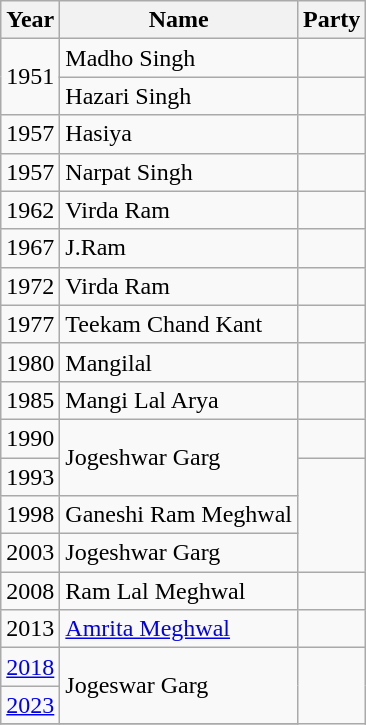<table class="wikitable sortable">
<tr>
<th>Year</th>
<th>Name</th>
<th colspan=2>Party</th>
</tr>
<tr>
<td rowspan=2>1951</td>
<td>Madho Singh</td>
<td></td>
</tr>
<tr>
<td>Hazari Singh</td>
<td></td>
</tr>
<tr>
<td>1957</td>
<td>Hasiya</td>
<td></td>
</tr>
<tr>
<td>1957</td>
<td>Narpat Singh</td>
</tr>
<tr>
<td>1962</td>
<td>Virda Ram</td>
<td></td>
</tr>
<tr>
<td>1967</td>
<td>J.Ram</td>
<td></td>
</tr>
<tr>
<td>1972</td>
<td>Virda Ram</td>
<td></td>
</tr>
<tr>
<td>1977</td>
<td>Teekam Chand Kant</td>
<td></td>
</tr>
<tr>
<td>1980</td>
<td>Mangilal</td>
<td></td>
</tr>
<tr>
<td>1985</td>
<td>Mangi Lal Arya</td>
</tr>
<tr>
<td>1990</td>
<td rowspan=2>Jogeshwar Garg</td>
<td></td>
</tr>
<tr>
<td>1993</td>
</tr>
<tr>
<td>1998</td>
<td>Ganeshi Ram Meghwal</td>
</tr>
<tr>
<td>2003</td>
<td>Jogeshwar Garg</td>
</tr>
<tr>
<td>2008</td>
<td>Ram Lal Meghwal</td>
<td></td>
</tr>
<tr>
<td>2013</td>
<td><a href='#'>Amrita Meghwal</a></td>
<td></td>
</tr>
<tr>
<td><a href='#'>2018</a></td>
<td rowspan=2>Jogeswar Garg</td>
</tr>
<tr>
<td><a href='#'>2023</a></td>
</tr>
<tr>
</tr>
</table>
